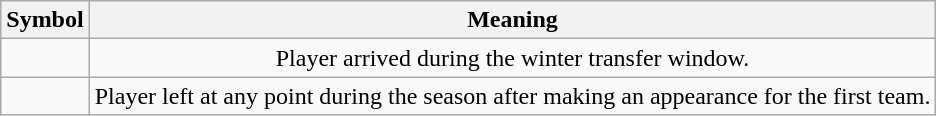<table class="wikitable" style="text-align: center">
<tr>
<th>Symbol</th>
<th>Meaning</th>
</tr>
<tr>
<td></td>
<td>Player arrived during the winter transfer window.</td>
</tr>
<tr>
<td></td>
<td>Player left at any point during the season after making an appearance for the first team.</td>
</tr>
</table>
